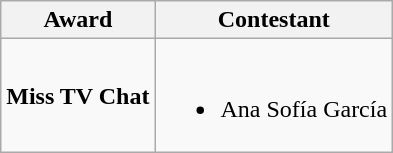<table class="wikitable">
<tr>
<th>Award</th>
<th>Contestant</th>
</tr>
<tr>
<td><strong>Miss TV Chat</strong></td>
<td><br><ul><li>Ana Sofía García</li></ul></td>
</tr>
</table>
